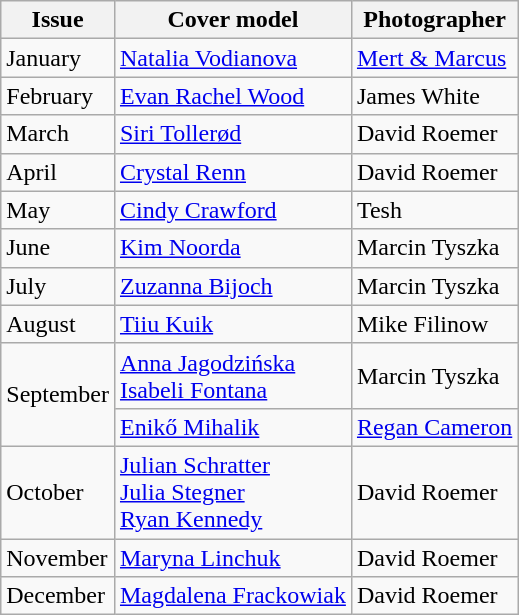<table class="wikitable">
<tr>
<th>Issue</th>
<th>Cover model</th>
<th>Photographer</th>
</tr>
<tr>
<td>January</td>
<td><a href='#'>Natalia Vodianova</a></td>
<td><a href='#'>Mert & Marcus</a></td>
</tr>
<tr>
<td>February</td>
<td><a href='#'>Evan Rachel Wood</a></td>
<td>James White</td>
</tr>
<tr>
<td>March</td>
<td><a href='#'>Siri Tollerød</a></td>
<td>David Roemer</td>
</tr>
<tr>
<td>April</td>
<td><a href='#'>Crystal Renn</a></td>
<td>David Roemer</td>
</tr>
<tr>
<td>May</td>
<td><a href='#'>Cindy Crawford</a></td>
<td>Tesh</td>
</tr>
<tr>
<td>June</td>
<td><a href='#'>Kim Noorda</a></td>
<td>Marcin Tyszka</td>
</tr>
<tr>
<td>July</td>
<td><a href='#'>Zuzanna Bijoch</a></td>
<td>Marcin Tyszka</td>
</tr>
<tr>
<td>August</td>
<td><a href='#'>Tiiu Kuik</a></td>
<td>Mike Filinow</td>
</tr>
<tr>
<td rowspan=2>September</td>
<td><a href='#'>Anna Jagodzińska</a><br><a href='#'>Isabeli Fontana</a></td>
<td>Marcin Tyszka</td>
</tr>
<tr>
<td><a href='#'>Enikő Mihalik</a></td>
<td><a href='#'>Regan Cameron</a></td>
</tr>
<tr>
<td>October</td>
<td><a href='#'>Julian Schratter</a><br><a href='#'>Julia Stegner</a><br><a href='#'>Ryan Kennedy</a></td>
<td>David Roemer</td>
</tr>
<tr>
<td>November</td>
<td><a href='#'>Maryna Linchuk</a></td>
<td>David Roemer</td>
</tr>
<tr>
<td>December</td>
<td><a href='#'>Magdalena Frackowiak</a></td>
<td>David Roemer</td>
</tr>
</table>
